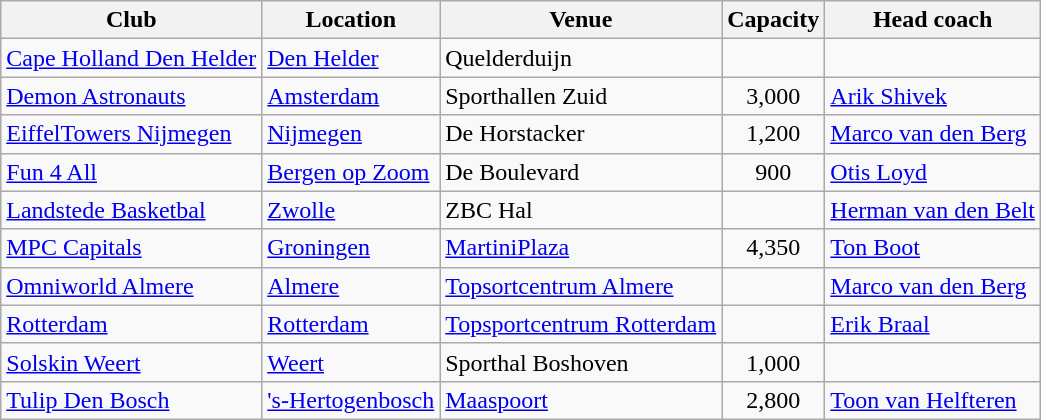<table class="wikitable sortable">
<tr>
<th>Club</th>
<th>Location</th>
<th>Venue</th>
<th>Capacity</th>
<th>Head coach</th>
</tr>
<tr>
<td><a href='#'>Cape Holland Den Helder</a></td>
<td><a href='#'>Den Helder</a></td>
<td>Quelderduijn</td>
<td></td>
<td></td>
</tr>
<tr>
<td><a href='#'>Demon Astronauts</a></td>
<td><a href='#'>Amsterdam</a></td>
<td>Sporthallen Zuid</td>
<td align=center>3,000</td>
<td> <a href='#'>Arik Shivek</a></td>
</tr>
<tr>
<td><a href='#'>EiffelTowers Nijmegen</a></td>
<td><a href='#'>Nijmegen</a></td>
<td>De Horstacker</td>
<td align=center>1,200</td>
<td> <a href='#'>Marco van den Berg</a></td>
</tr>
<tr>
<td><a href='#'>Fun 4 All</a></td>
<td><a href='#'>Bergen op Zoom</a></td>
<td>De Boulevard</td>
<td align=center>900</td>
<td> <a href='#'>Otis Loyd</a></td>
</tr>
<tr>
<td><a href='#'>Landstede Basketbal</a></td>
<td><a href='#'>Zwolle</a></td>
<td>ZBC Hal</td>
<td></td>
<td> <a href='#'>Herman van den Belt</a></td>
</tr>
<tr>
<td><a href='#'>MPC Capitals</a></td>
<td><a href='#'>Groningen</a></td>
<td><a href='#'>MartiniPlaza</a></td>
<td align=center>4,350</td>
<td> <a href='#'>Ton Boot</a></td>
</tr>
<tr>
<td><a href='#'>Omniworld Almere</a></td>
<td><a href='#'>Almere</a></td>
<td><a href='#'>Topsortcentrum Almere</a></td>
<td><div></div></td>
<td> <a href='#'>Marco van den Berg</a></td>
</tr>
<tr>
<td><a href='#'>Rotterdam</a></td>
<td><a href='#'>Rotterdam</a></td>
<td><a href='#'>Topsportcentrum Rotterdam</a></td>
<td><div></div></td>
<td> <a href='#'>Erik Braal</a></td>
</tr>
<tr>
<td><a href='#'>Solskin Weert</a></td>
<td><a href='#'>Weert</a></td>
<td>Sporthal Boshoven</td>
<td align=center>1,000</td>
<td></td>
</tr>
<tr>
<td><a href='#'>Tulip Den Bosch</a></td>
<td><a href='#'>'s-Hertogenbosch</a></td>
<td><a href='#'>Maaspoort</a></td>
<td align=center>2,800</td>
<td> <a href='#'>Toon van Helfteren</a></td>
</tr>
</table>
